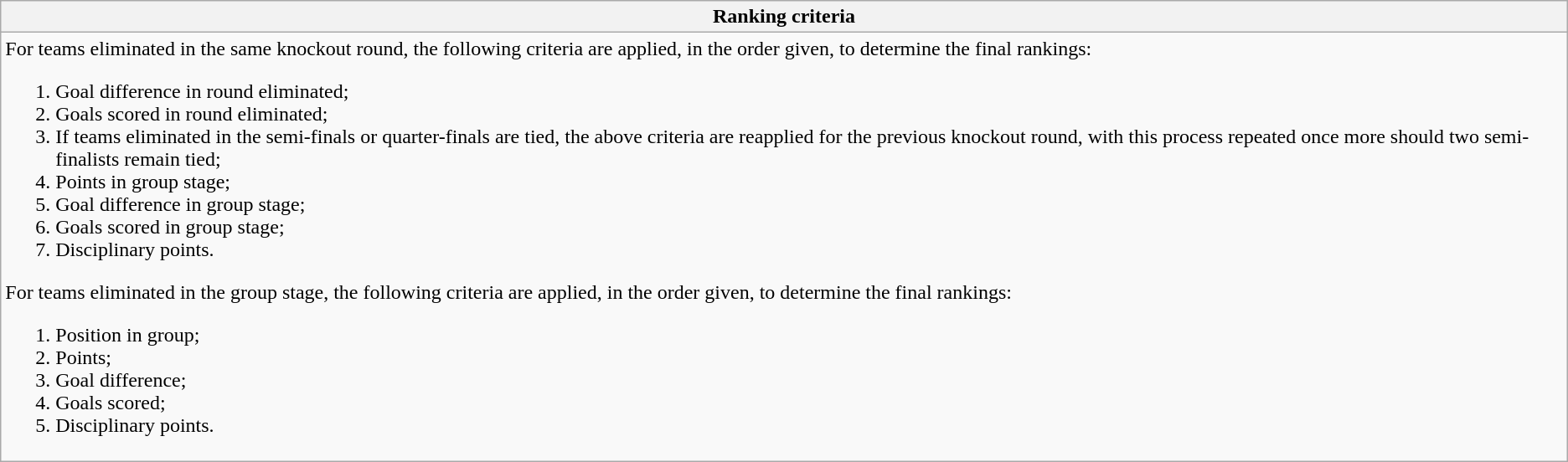<table class="wikitable collapsible collapsed">
<tr>
<th>Ranking criteria</th>
</tr>
<tr>
<td>For teams eliminated in the same knockout round, the following criteria are applied, in the order given, to determine the final rankings:<br><ol><li>Goal difference in round eliminated;</li><li>Goals scored in round eliminated;</li><li>If teams eliminated in the semi-finals or quarter-finals are tied, the above criteria are reapplied for the previous knockout round, with this process repeated once more should two semi-finalists remain tied;</li><li>Points in group stage;</li><li>Goal difference in group stage;</li><li>Goals scored in group stage;</li><li>Disciplinary points.</li></ol>For teams eliminated in the group stage, the following criteria are applied, in the order given, to determine the final rankings:<ol><li>Position in group;</li><li>Points;</li><li>Goal difference;</li><li>Goals scored;</li><li>Disciplinary points.</li></ol></td>
</tr>
</table>
